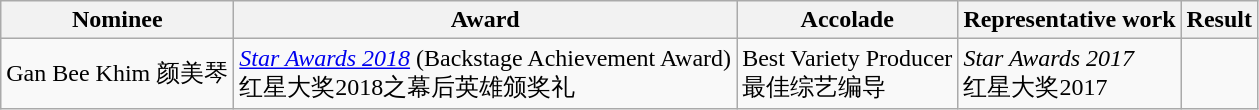<table class="wikitable sortable">
<tr>
<th>Nominee</th>
<th>Award</th>
<th>Accolade</th>
<th>Representative work</th>
<th class="unsortable">Result</th>
</tr>
<tr>
<td>Gan Bee Khim 颜美琴</td>
<td><em><a href='#'>Star Awards 2018</a></em> (Backstage Achievement Award)<br>红星大奖2018之幕后英雄颁奖礼</td>
<td>Best Variety Producer<br>最佳综艺编导</td>
<td><em>Star Awards 2017</em><br>红星大奖2017</td>
<td></td>
</tr>
</table>
